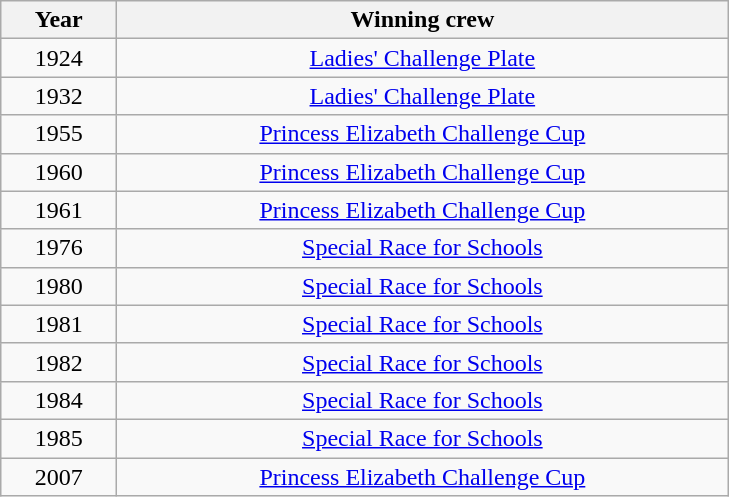<table class="wikitable" style="text-align:center">
<tr>
<th width=70>Year</th>
<th width=400>Winning crew</th>
</tr>
<tr>
<td>1924</td>
<td><a href='#'>Ladies' Challenge Plate</a></td>
</tr>
<tr>
<td>1932</td>
<td><a href='#'>Ladies' Challenge Plate</a></td>
</tr>
<tr>
<td>1955</td>
<td><a href='#'>Princess Elizabeth Challenge Cup</a></td>
</tr>
<tr>
<td>1960</td>
<td><a href='#'>Princess Elizabeth Challenge Cup</a></td>
</tr>
<tr>
<td>1961</td>
<td><a href='#'>Princess Elizabeth Challenge Cup</a></td>
</tr>
<tr>
<td>1976</td>
<td><a href='#'>Special Race for Schools</a></td>
</tr>
<tr>
<td>1980</td>
<td><a href='#'>Special Race for Schools</a></td>
</tr>
<tr>
<td>1981</td>
<td><a href='#'>Special Race for Schools</a></td>
</tr>
<tr>
<td>1982</td>
<td><a href='#'>Special Race for Schools</a></td>
</tr>
<tr>
<td>1984</td>
<td><a href='#'>Special Race for Schools</a></td>
</tr>
<tr>
<td>1985</td>
<td><a href='#'>Special Race for Schools</a></td>
</tr>
<tr>
<td>2007</td>
<td><a href='#'>Princess Elizabeth Challenge Cup</a></td>
</tr>
</table>
